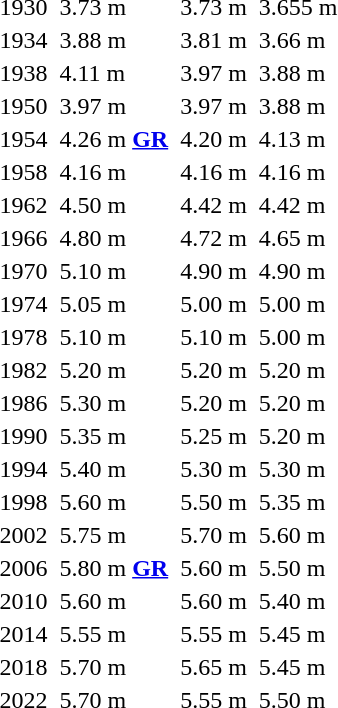<table>
<tr>
<td>1930</td>
<td></td>
<td>3.73 m</td>
<td></td>
<td>3.73 m</td>
<td></td>
<td>3.655 m</td>
</tr>
<tr>
<td>1934</td>
<td></td>
<td>3.88 m</td>
<td></td>
<td>3.81 m</td>
<td></td>
<td>3.66 m</td>
</tr>
<tr>
<td>1938</td>
<td></td>
<td>4.11 m</td>
<td></td>
<td>3.97 m</td>
<td></td>
<td>3.88 m</td>
</tr>
<tr>
<td>1950</td>
<td></td>
<td>3.97 m</td>
<td></td>
<td>3.97 m</td>
<td></td>
<td>3.88 m</td>
</tr>
<tr>
<td>1954</td>
<td></td>
<td>4.26 m <strong><a href='#'>GR</a></strong></td>
<td></td>
<td>4.20 m</td>
<td></td>
<td>4.13 m</td>
</tr>
<tr>
<td>1958</td>
<td></td>
<td>4.16 m</td>
<td></td>
<td>4.16 m</td>
<td></td>
<td>4.16 m</td>
</tr>
<tr>
<td>1962</td>
<td></td>
<td>4.50 m</td>
<td></td>
<td>4.42 m</td>
<td></td>
<td>4.42 m</td>
</tr>
<tr>
<td>1966</td>
<td></td>
<td>4.80 m</td>
<td></td>
<td>4.72 m</td>
<td></td>
<td>4.65 m</td>
</tr>
<tr>
<td>1970</td>
<td></td>
<td>5.10 m</td>
<td></td>
<td>4.90 m</td>
<td></td>
<td>4.90 m</td>
</tr>
<tr>
<td>1974</td>
<td></td>
<td>5.05 m</td>
<td></td>
<td>5.00 m</td>
<td></td>
<td>5.00 m</td>
</tr>
<tr>
<td>1978</td>
<td></td>
<td>5.10 m</td>
<td></td>
<td>5.10 m</td>
<td></td>
<td>5.00 m</td>
</tr>
<tr>
<td>1982</td>
<td></td>
<td>5.20 m</td>
<td></td>
<td>5.20 m</td>
<td></td>
<td>5.20 m</td>
</tr>
<tr>
<td>1986</td>
<td></td>
<td>5.30 m</td>
<td></td>
<td>5.20 m</td>
<td></td>
<td>5.20 m</td>
</tr>
<tr>
<td>1990</td>
<td></td>
<td>5.35 m</td>
<td></td>
<td>5.25 m</td>
<td></td>
<td>5.20 m</td>
</tr>
<tr>
<td>1994</td>
<td></td>
<td>5.40 m</td>
<td></td>
<td>5.30 m</td>
<td></td>
<td>5.30 m</td>
</tr>
<tr>
<td>1998</td>
<td></td>
<td>5.60 m</td>
<td></td>
<td>5.50 m</td>
<td></td>
<td>5.35 m</td>
</tr>
<tr>
<td>2002</td>
<td></td>
<td>5.75 m</td>
<td></td>
<td>5.70 m</td>
<td></td>
<td>5.60 m</td>
</tr>
<tr>
<td>2006</td>
<td></td>
<td>5.80 m <strong><a href='#'>GR</a></strong></td>
<td></td>
<td>5.60 m</td>
<td></td>
<td>5.50 m</td>
</tr>
<tr>
<td>2010</td>
<td></td>
<td>5.60 m</td>
<td></td>
<td>5.60 m</td>
<td></td>
<td>5.40 m</td>
</tr>
<tr>
<td>2014</td>
<td></td>
<td>5.55 m</td>
<td></td>
<td>5.55 m</td>
<td></td>
<td>5.45  m</td>
</tr>
<tr>
<td>2018</td>
<td></td>
<td>5.70 m</td>
<td></td>
<td>5.65 m</td>
<td></td>
<td>5.45 m</td>
</tr>
<tr>
<td>2022</td>
<td></td>
<td>5.70 m</td>
<td></td>
<td>5.55 m</td>
<td></td>
<td>5.50 m</td>
</tr>
</table>
